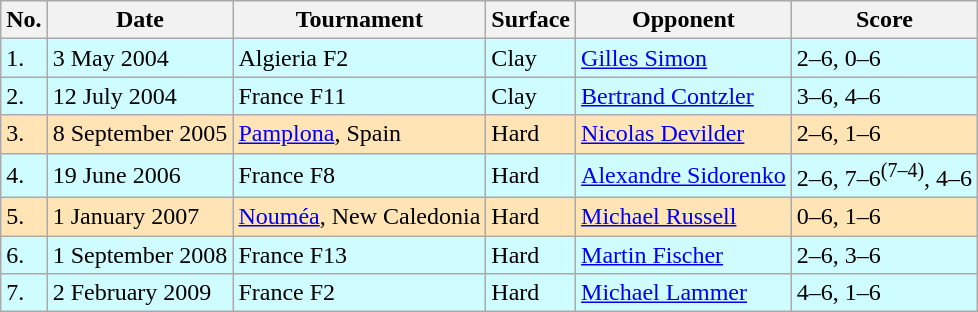<table class=wikitable>
<tr>
<th>No.</th>
<th>Date</th>
<th>Tournament</th>
<th>Surface</th>
<th>Opponent</th>
<th>Score</th>
</tr>
<tr style="background:#cffcff;">
<td>1.</td>
<td>3 May 2004</td>
<td>Algieria F2</td>
<td>Clay</td>
<td> <a href='#'>Gilles Simon</a></td>
<td>2–6, 0–6</td>
</tr>
<tr style="background:#cffcff;">
<td>2.</td>
<td>12 July 2004</td>
<td>France F11</td>
<td>Clay</td>
<td> <a href='#'>Bertrand Contzler</a></td>
<td>3–6, 4–6</td>
</tr>
<tr bgcolor=moccasin>
<td>3.</td>
<td>8 September 2005</td>
<td><a href='#'>Pamplona</a>, Spain</td>
<td>Hard</td>
<td> <a href='#'>Nicolas Devilder</a></td>
<td>2–6, 1–6</td>
</tr>
<tr style="background:#cffcff;">
<td>4.</td>
<td>19 June 2006</td>
<td>France F8</td>
<td>Hard</td>
<td> <a href='#'>Alexandre Sidorenko</a></td>
<td>2–6, 7–6<sup>(7–4)</sup>, 4–6</td>
</tr>
<tr bgcolor=moccasin>
<td>5.</td>
<td>1 January 2007</td>
<td><a href='#'>Nouméa</a>, New Caledonia</td>
<td>Hard</td>
<td> <a href='#'>Michael Russell</a></td>
<td>0–6, 1–6</td>
</tr>
<tr style="background:#cffcff;">
<td>6.</td>
<td>1 September 2008</td>
<td>France F13</td>
<td>Hard</td>
<td> <a href='#'>Martin Fischer</a></td>
<td>2–6, 3–6</td>
</tr>
<tr style="background:#cffcff;">
<td>7.</td>
<td>2 February 2009</td>
<td>France F2</td>
<td>Hard</td>
<td> <a href='#'>Michael Lammer</a></td>
<td>4–6, 1–6</td>
</tr>
</table>
